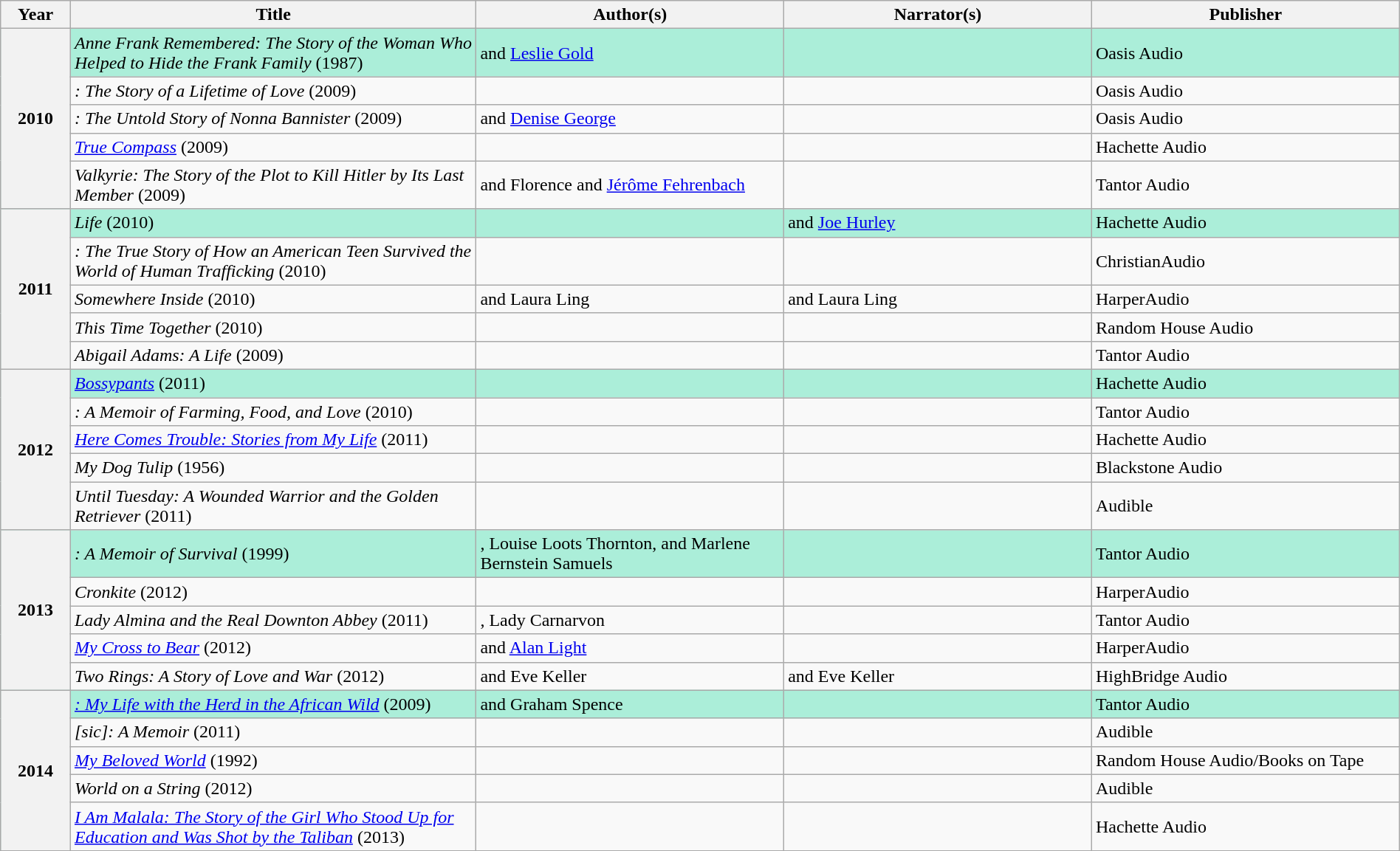<table class="wikitable" style="width:100%">
<tr>
<th scope="col" width="5%">Year</th>
<th scope="col" width="29%">Title</th>
<th scope="col" width="22%">Author(s)</th>
<th scope="col" width="22%">Narrator(s)</th>
<th scope="col" width="22%">Publisher</th>
</tr>
<tr style="background:#ABEED9">
<th rowspan="5">2010<br></th>
<td><em>Anne Frank Remembered: The Story of the Woman Who Helped to Hide the Frank Family</em> (1987)</td>
<td> and <a href='#'>Leslie Gold</a></td>
<td></td>
<td>Oasis Audio</td>
</tr>
<tr>
<td><em>: The Story of a Lifetime of Love</em> (2009)</td>
<td></td>
<td></td>
<td>Oasis Audio</td>
</tr>
<tr>
<td><em>: The Untold Story of Nonna Bannister</em> (2009)</td>
<td> and <a href='#'>Denise George</a></td>
<td></td>
<td>Oasis Audio</td>
</tr>
<tr>
<td><em><a href='#'>True Compass</a></em> (2009)</td>
<td></td>
<td></td>
<td>Hachette Audio</td>
</tr>
<tr>
<td><em>Valkyrie: The Story of the Plot to Kill Hitler by Its Last Member</em> (2009)</td>
<td> and Florence and <a href='#'>Jérôme Fehrenbach</a></td>
<td></td>
<td>Tantor Audio</td>
</tr>
<tr style="background:#ABEED9">
<th rowspan="5">2011<br></th>
<td><em>Life</em> (2010)</td>
<td></td>
<td> and <a href='#'>Joe Hurley</a></td>
<td>Hachette Audio</td>
</tr>
<tr>
<td><em>: The True Story of How an American Teen Survived the World of Human Trafficking</em> (2010)</td>
<td></td>
<td></td>
<td>ChristianAudio</td>
</tr>
<tr>
<td><em>Somewhere Inside</em> (2010)</td>
<td> and Laura Ling</td>
<td> and Laura Ling</td>
<td>HarperAudio</td>
</tr>
<tr>
<td><em>This Time Together</em> (2010)</td>
<td></td>
<td></td>
<td>Random House Audio</td>
</tr>
<tr>
<td><em>Abigail Adams: A Life</em> (2009)</td>
<td></td>
<td></td>
<td>Tantor Audio</td>
</tr>
<tr style="background:#ABEED9">
<th rowspan="5">2012<br></th>
<td><em><a href='#'>Bossypants</a></em> (2011)</td>
<td></td>
<td></td>
<td>Hachette Audio</td>
</tr>
<tr>
<td><em>: A Memoir of Farming, Food, and Love</em> (2010)</td>
<td></td>
<td></td>
<td>Tantor Audio</td>
</tr>
<tr>
<td><em><a href='#'>Here Comes Trouble: Stories from My Life</a></em> (2011)</td>
<td></td>
<td></td>
<td>Hachette Audio</td>
</tr>
<tr>
<td><em>My Dog Tulip</em> (1956)</td>
<td></td>
<td></td>
<td>Blackstone Audio</td>
</tr>
<tr>
<td><em>Until Tuesday: A Wounded Warrior and the Golden Retriever</em> (2011)</td>
<td></td>
<td></td>
<td>Audible</td>
</tr>
<tr style="background:#ABEED9">
<th rowspan="5">2013<br></th>
<td><em>: A Memoir of Survival</em> (1999)</td>
<td>, Louise Loots Thornton, and Marlene Bernstein Samuels</td>
<td></td>
<td>Tantor Audio</td>
</tr>
<tr>
<td><em>Cronkite</em> (2012)</td>
<td></td>
<td></td>
<td>HarperAudio</td>
</tr>
<tr>
<td><em>Lady Almina and the Real Downton Abbey</em> (2011)</td>
<td>, Lady Carnarvon</td>
<td></td>
<td>Tantor Audio</td>
</tr>
<tr>
<td><em><a href='#'>My Cross to Bear</a></em> (2012)</td>
<td> and <a href='#'>Alan Light</a></td>
<td></td>
<td>HarperAudio</td>
</tr>
<tr>
<td><em>Two Rings: A Story of Love and War</em> (2012)</td>
<td> and Eve Keller</td>
<td> and Eve Keller</td>
<td>HighBridge Audio</td>
</tr>
<tr style="background:#ABEED9">
<th rowspan="5">2014<br></th>
<td><em><a href='#'>: My Life with the Herd in the African Wild</a></em> (2009)</td>
<td> and Graham Spence</td>
<td></td>
<td>Tantor Audio</td>
</tr>
<tr>
<td><em>[sic]: A Memoir</em> (2011)</td>
<td></td>
<td></td>
<td>Audible</td>
</tr>
<tr>
<td><em><a href='#'>My Beloved World</a></em> (1992)</td>
<td></td>
<td></td>
<td>Random House Audio/Books on Tape</td>
</tr>
<tr>
<td><em>World on a String</em> (2012)</td>
<td></td>
<td></td>
<td>Audible</td>
</tr>
<tr>
<td><em><a href='#'>I Am Malala: The Story of the Girl Who Stood Up for Education and Was Shot by the Taliban</a></em> (2013)</td>
<td></td>
<td></td>
<td>Hachette Audio</td>
</tr>
</table>
